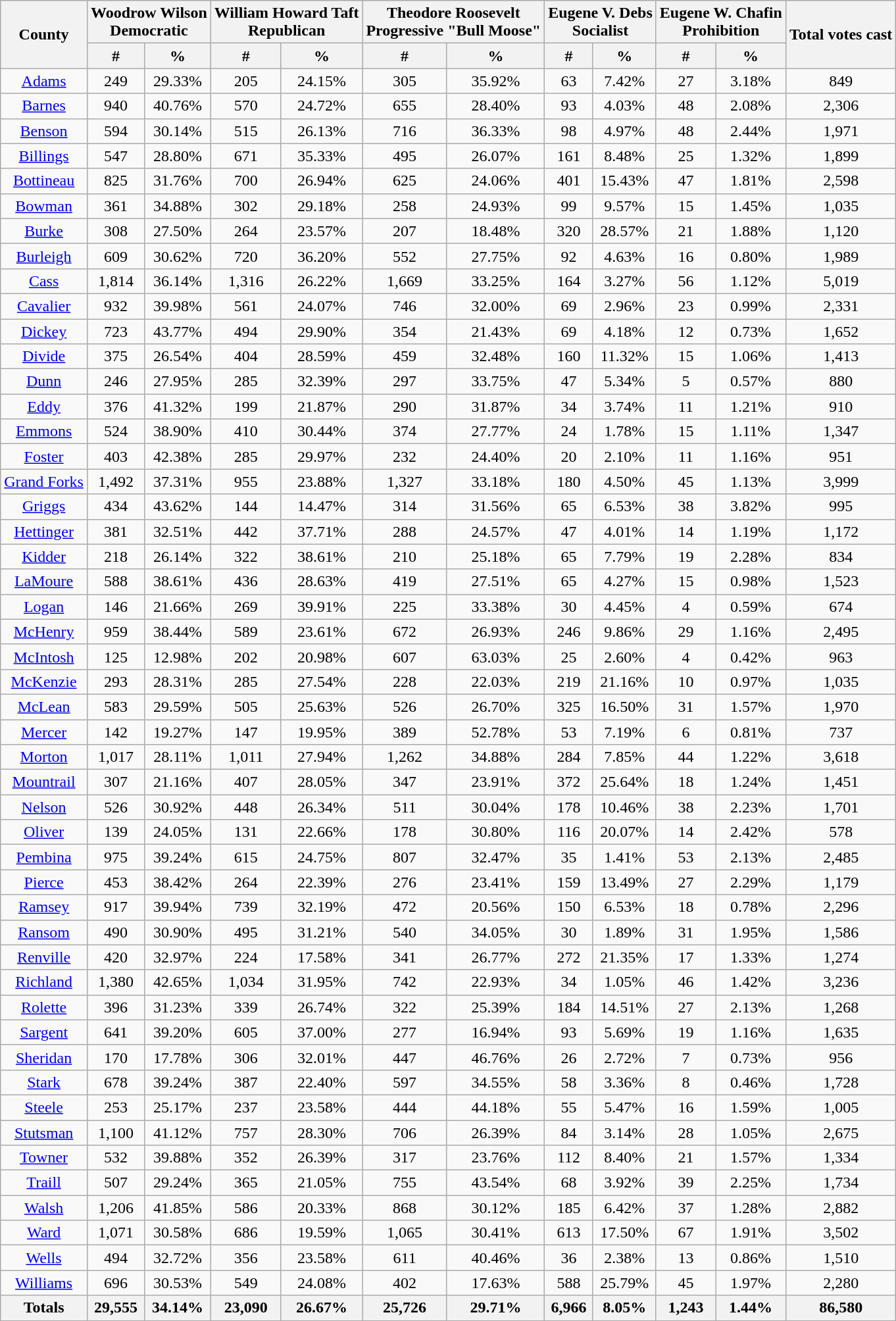<table class="wikitable sortable">
<tr>
<th rowspan="2">County</th>
<th colspan="2">Woodrow Wilson<br>Democratic</th>
<th colspan="2">William Howard Taft<br>Republican</th>
<th colspan="2">Theodore Roosevelt<br>Progressive "Bull Moose"</th>
<th colspan="2">Eugene V. Debs<br>Socialist</th>
<th colspan="2">Eugene W. Chafin<br>Prohibition</th>
<th rowspan="2" data=sort-type="number">Total votes cast</th>
</tr>
<tr>
<th data-sort-type="number">#</th>
<th data-sort-type="number">%</th>
<th data-sort-type="number">#</th>
<th data-sort-type="number">%</th>
<th data-sort-type="number">#</th>
<th data-sort-type="number">%</th>
<th data-sort-type="number">#</th>
<th data-sort-type="number">%</th>
<th data-sort-type="number">#</th>
<th data-sort-type="number">%</th>
</tr>
<tr style="text-align:center;">
<td><a href='#'>Adams</a></td>
<td>249</td>
<td>29.33%</td>
<td>205</td>
<td>24.15%</td>
<td>305</td>
<td>35.92%</td>
<td>63</td>
<td>7.42%</td>
<td>27</td>
<td>3.18%</td>
<td>849</td>
</tr>
<tr style="text-align:center;">
<td><a href='#'>Barnes</a></td>
<td>940</td>
<td>40.76%</td>
<td>570</td>
<td>24.72%</td>
<td>655</td>
<td>28.40%</td>
<td>93</td>
<td>4.03%</td>
<td>48</td>
<td>2.08%</td>
<td>2,306</td>
</tr>
<tr style="text-align:center;">
<td><a href='#'>Benson</a></td>
<td>594</td>
<td>30.14%</td>
<td>515</td>
<td>26.13%</td>
<td>716</td>
<td>36.33%</td>
<td>98</td>
<td>4.97%</td>
<td>48</td>
<td>2.44%</td>
<td>1,971</td>
</tr>
<tr style="text-align:center;">
<td><a href='#'>Billings</a></td>
<td>547</td>
<td>28.80%</td>
<td>671</td>
<td>35.33%</td>
<td>495</td>
<td>26.07%</td>
<td>161</td>
<td>8.48%</td>
<td>25</td>
<td>1.32%</td>
<td>1,899</td>
</tr>
<tr style="text-align:center;">
<td><a href='#'>Bottineau</a></td>
<td>825</td>
<td>31.76%</td>
<td>700</td>
<td>26.94%</td>
<td>625</td>
<td>24.06%</td>
<td>401</td>
<td>15.43%</td>
<td>47</td>
<td>1.81%</td>
<td>2,598</td>
</tr>
<tr style="text-align:center;">
<td><a href='#'>Bowman</a></td>
<td>361</td>
<td>34.88%</td>
<td>302</td>
<td>29.18%</td>
<td>258</td>
<td>24.93%</td>
<td>99</td>
<td>9.57%</td>
<td>15</td>
<td>1.45%</td>
<td>1,035</td>
</tr>
<tr style="text-align:center;">
<td><a href='#'>Burke</a></td>
<td>308</td>
<td>27.50%</td>
<td>264</td>
<td>23.57%</td>
<td>207</td>
<td>18.48%</td>
<td>320</td>
<td>28.57%</td>
<td>21</td>
<td>1.88%</td>
<td>1,120</td>
</tr>
<tr style="text-align:center;">
<td><a href='#'>Burleigh</a></td>
<td>609</td>
<td>30.62%</td>
<td>720</td>
<td>36.20%</td>
<td>552</td>
<td>27.75%</td>
<td>92</td>
<td>4.63%</td>
<td>16</td>
<td>0.80%</td>
<td>1,989</td>
</tr>
<tr style="text-align:center;">
<td><a href='#'>Cass</a></td>
<td>1,814</td>
<td>36.14%</td>
<td>1,316</td>
<td>26.22%</td>
<td>1,669</td>
<td>33.25%</td>
<td>164</td>
<td>3.27%</td>
<td>56</td>
<td>1.12%</td>
<td>5,019</td>
</tr>
<tr style="text-align:center;">
<td><a href='#'>Cavalier</a></td>
<td>932</td>
<td>39.98%</td>
<td>561</td>
<td>24.07%</td>
<td>746</td>
<td>32.00%</td>
<td>69</td>
<td>2.96%</td>
<td>23</td>
<td>0.99%</td>
<td>2,331</td>
</tr>
<tr style="text-align:center;">
<td><a href='#'>Dickey</a></td>
<td>723</td>
<td>43.77%</td>
<td>494</td>
<td>29.90%</td>
<td>354</td>
<td>21.43%</td>
<td>69</td>
<td>4.18%</td>
<td>12</td>
<td>0.73%</td>
<td>1,652</td>
</tr>
<tr style="text-align:center;">
<td><a href='#'>Divide</a></td>
<td>375</td>
<td>26.54%</td>
<td>404</td>
<td>28.59%</td>
<td>459</td>
<td>32.48%</td>
<td>160</td>
<td>11.32%</td>
<td>15</td>
<td>1.06%</td>
<td>1,413</td>
</tr>
<tr style="text-align:center;">
<td><a href='#'>Dunn</a></td>
<td>246</td>
<td>27.95%</td>
<td>285</td>
<td>32.39%</td>
<td>297</td>
<td>33.75%</td>
<td>47</td>
<td>5.34%</td>
<td>5</td>
<td>0.57%</td>
<td>880</td>
</tr>
<tr style="text-align:center;">
<td><a href='#'>Eddy</a></td>
<td>376</td>
<td>41.32%</td>
<td>199</td>
<td>21.87%</td>
<td>290</td>
<td>31.87%</td>
<td>34</td>
<td>3.74%</td>
<td>11</td>
<td>1.21%</td>
<td>910</td>
</tr>
<tr style="text-align:center;">
<td><a href='#'>Emmons</a></td>
<td>524</td>
<td>38.90%</td>
<td>410</td>
<td>30.44%</td>
<td>374</td>
<td>27.77%</td>
<td>24</td>
<td>1.78%</td>
<td>15</td>
<td>1.11%</td>
<td>1,347</td>
</tr>
<tr style="text-align:center;">
<td><a href='#'>Foster</a></td>
<td>403</td>
<td>42.38%</td>
<td>285</td>
<td>29.97%</td>
<td>232</td>
<td>24.40%</td>
<td>20</td>
<td>2.10%</td>
<td>11</td>
<td>1.16%</td>
<td>951</td>
</tr>
<tr style="text-align:center;">
<td><a href='#'>Grand Forks</a></td>
<td>1,492</td>
<td>37.31%</td>
<td>955</td>
<td>23.88%</td>
<td>1,327</td>
<td>33.18%</td>
<td>180</td>
<td>4.50%</td>
<td>45</td>
<td>1.13%</td>
<td>3,999</td>
</tr>
<tr style="text-align:center;">
<td><a href='#'>Griggs</a></td>
<td>434</td>
<td>43.62%</td>
<td>144</td>
<td>14.47%</td>
<td>314</td>
<td>31.56%</td>
<td>65</td>
<td>6.53%</td>
<td>38</td>
<td>3.82%</td>
<td>995</td>
</tr>
<tr style="text-align:center;">
<td><a href='#'>Hettinger</a></td>
<td>381</td>
<td>32.51%</td>
<td>442</td>
<td>37.71%</td>
<td>288</td>
<td>24.57%</td>
<td>47</td>
<td>4.01%</td>
<td>14</td>
<td>1.19%</td>
<td>1,172</td>
</tr>
<tr style="text-align:center;">
<td><a href='#'>Kidder</a></td>
<td>218</td>
<td>26.14%</td>
<td>322</td>
<td>38.61%</td>
<td>210</td>
<td>25.18%</td>
<td>65</td>
<td>7.79%</td>
<td>19</td>
<td>2.28%</td>
<td>834</td>
</tr>
<tr style="text-align:center;">
<td><a href='#'>LaMoure</a></td>
<td>588</td>
<td>38.61%</td>
<td>436</td>
<td>28.63%</td>
<td>419</td>
<td>27.51%</td>
<td>65</td>
<td>4.27%</td>
<td>15</td>
<td>0.98%</td>
<td>1,523</td>
</tr>
<tr style="text-align:center;">
<td><a href='#'>Logan</a></td>
<td>146</td>
<td>21.66%</td>
<td>269</td>
<td>39.91%</td>
<td>225</td>
<td>33.38%</td>
<td>30</td>
<td>4.45%</td>
<td>4</td>
<td>0.59%</td>
<td>674</td>
</tr>
<tr style="text-align:center;">
<td><a href='#'>McHenry</a></td>
<td>959</td>
<td>38.44%</td>
<td>589</td>
<td>23.61%</td>
<td>672</td>
<td>26.93%</td>
<td>246</td>
<td>9.86%</td>
<td>29</td>
<td>1.16%</td>
<td>2,495</td>
</tr>
<tr style="text-align:center;">
<td><a href='#'>McIntosh</a></td>
<td>125</td>
<td>12.98%</td>
<td>202</td>
<td>20.98%</td>
<td>607</td>
<td>63.03%</td>
<td>25</td>
<td>2.60%</td>
<td>4</td>
<td>0.42%</td>
<td>963</td>
</tr>
<tr style="text-align:center;">
<td><a href='#'>McKenzie</a></td>
<td>293</td>
<td>28.31%</td>
<td>285</td>
<td>27.54%</td>
<td>228</td>
<td>22.03%</td>
<td>219</td>
<td>21.16%</td>
<td>10</td>
<td>0.97%</td>
<td>1,035</td>
</tr>
<tr style="text-align:center;">
<td><a href='#'>McLean</a></td>
<td>583</td>
<td>29.59%</td>
<td>505</td>
<td>25.63%</td>
<td>526</td>
<td>26.70%</td>
<td>325</td>
<td>16.50%</td>
<td>31</td>
<td>1.57%</td>
<td>1,970</td>
</tr>
<tr style="text-align:center;">
<td><a href='#'>Mercer</a></td>
<td>142</td>
<td>19.27%</td>
<td>147</td>
<td>19.95%</td>
<td>389</td>
<td>52.78%</td>
<td>53</td>
<td>7.19%</td>
<td>6</td>
<td>0.81%</td>
<td>737</td>
</tr>
<tr style="text-align:center;">
<td><a href='#'>Morton</a></td>
<td>1,017</td>
<td>28.11%</td>
<td>1,011</td>
<td>27.94%</td>
<td>1,262</td>
<td>34.88%</td>
<td>284</td>
<td>7.85%</td>
<td>44</td>
<td>1.22%</td>
<td>3,618</td>
</tr>
<tr style="text-align:center;">
<td><a href='#'>Mountrail</a></td>
<td>307</td>
<td>21.16%</td>
<td>407</td>
<td>28.05%</td>
<td>347</td>
<td>23.91%</td>
<td>372</td>
<td>25.64%</td>
<td>18</td>
<td>1.24%</td>
<td>1,451</td>
</tr>
<tr style="text-align:center;">
<td><a href='#'>Nelson</a></td>
<td>526</td>
<td>30.92%</td>
<td>448</td>
<td>26.34%</td>
<td>511</td>
<td>30.04%</td>
<td>178</td>
<td>10.46%</td>
<td>38</td>
<td>2.23%</td>
<td>1,701</td>
</tr>
<tr style="text-align:center;">
<td><a href='#'>Oliver</a></td>
<td>139</td>
<td>24.05%</td>
<td>131</td>
<td>22.66%</td>
<td>178</td>
<td>30.80%</td>
<td>116</td>
<td>20.07%</td>
<td>14</td>
<td>2.42%</td>
<td>578</td>
</tr>
<tr style="text-align:center;">
<td><a href='#'>Pembina</a></td>
<td>975</td>
<td>39.24%</td>
<td>615</td>
<td>24.75%</td>
<td>807</td>
<td>32.47%</td>
<td>35</td>
<td>1.41%</td>
<td>53</td>
<td>2.13%</td>
<td>2,485</td>
</tr>
<tr style="text-align:center;">
<td><a href='#'>Pierce</a></td>
<td>453</td>
<td>38.42%</td>
<td>264</td>
<td>22.39%</td>
<td>276</td>
<td>23.41%</td>
<td>159</td>
<td>13.49%</td>
<td>27</td>
<td>2.29%</td>
<td>1,179</td>
</tr>
<tr style="text-align:center;">
<td><a href='#'>Ramsey</a></td>
<td>917</td>
<td>39.94%</td>
<td>739</td>
<td>32.19%</td>
<td>472</td>
<td>20.56%</td>
<td>150</td>
<td>6.53%</td>
<td>18</td>
<td>0.78%</td>
<td>2,296</td>
</tr>
<tr style="text-align:center;">
<td><a href='#'>Ransom</a></td>
<td>490</td>
<td>30.90%</td>
<td>495</td>
<td>31.21%</td>
<td>540</td>
<td>34.05%</td>
<td>30</td>
<td>1.89%</td>
<td>31</td>
<td>1.95%</td>
<td>1,586</td>
</tr>
<tr style="text-align:center;">
<td><a href='#'>Renville</a></td>
<td>420</td>
<td>32.97%</td>
<td>224</td>
<td>17.58%</td>
<td>341</td>
<td>26.77%</td>
<td>272</td>
<td>21.35%</td>
<td>17</td>
<td>1.33%</td>
<td>1,274</td>
</tr>
<tr style="text-align:center;">
<td><a href='#'>Richland</a></td>
<td>1,380</td>
<td>42.65%</td>
<td>1,034</td>
<td>31.95%</td>
<td>742</td>
<td>22.93%</td>
<td>34</td>
<td>1.05%</td>
<td>46</td>
<td>1.42%</td>
<td>3,236</td>
</tr>
<tr style="text-align:center;">
<td><a href='#'>Rolette</a></td>
<td>396</td>
<td>31.23%</td>
<td>339</td>
<td>26.74%</td>
<td>322</td>
<td>25.39%</td>
<td>184</td>
<td>14.51%</td>
<td>27</td>
<td>2.13%</td>
<td>1,268</td>
</tr>
<tr style="text-align:center;">
<td><a href='#'>Sargent</a></td>
<td>641</td>
<td>39.20%</td>
<td>605</td>
<td>37.00%</td>
<td>277</td>
<td>16.94%</td>
<td>93</td>
<td>5.69%</td>
<td>19</td>
<td>1.16%</td>
<td>1,635</td>
</tr>
<tr style="text-align:center;">
<td><a href='#'>Sheridan</a></td>
<td>170</td>
<td>17.78%</td>
<td>306</td>
<td>32.01%</td>
<td>447</td>
<td>46.76%</td>
<td>26</td>
<td>2.72%</td>
<td>7</td>
<td>0.73%</td>
<td>956</td>
</tr>
<tr style="text-align:center;">
<td><a href='#'>Stark</a></td>
<td>678</td>
<td>39.24%</td>
<td>387</td>
<td>22.40%</td>
<td>597</td>
<td>34.55%</td>
<td>58</td>
<td>3.36%</td>
<td>8</td>
<td>0.46%</td>
<td>1,728</td>
</tr>
<tr style="text-align:center;">
<td><a href='#'>Steele</a></td>
<td>253</td>
<td>25.17%</td>
<td>237</td>
<td>23.58%</td>
<td>444</td>
<td>44.18%</td>
<td>55</td>
<td>5.47%</td>
<td>16</td>
<td>1.59%</td>
<td>1,005</td>
</tr>
<tr style="text-align:center;">
<td><a href='#'>Stutsman</a></td>
<td>1,100</td>
<td>41.12%</td>
<td>757</td>
<td>28.30%</td>
<td>706</td>
<td>26.39%</td>
<td>84</td>
<td>3.14%</td>
<td>28</td>
<td>1.05%</td>
<td>2,675</td>
</tr>
<tr style="text-align:center;">
<td><a href='#'>Towner</a></td>
<td>532</td>
<td>39.88%</td>
<td>352</td>
<td>26.39%</td>
<td>317</td>
<td>23.76%</td>
<td>112</td>
<td>8.40%</td>
<td>21</td>
<td>1.57%</td>
<td>1,334</td>
</tr>
<tr style="text-align:center;">
<td><a href='#'>Traill</a></td>
<td>507</td>
<td>29.24%</td>
<td>365</td>
<td>21.05%</td>
<td>755</td>
<td>43.54%</td>
<td>68</td>
<td>3.92%</td>
<td>39</td>
<td>2.25%</td>
<td>1,734</td>
</tr>
<tr style="text-align:center;">
<td><a href='#'>Walsh</a></td>
<td>1,206</td>
<td>41.85%</td>
<td>586</td>
<td>20.33%</td>
<td>868</td>
<td>30.12%</td>
<td>185</td>
<td>6.42%</td>
<td>37</td>
<td>1.28%</td>
<td>2,882</td>
</tr>
<tr style="text-align:center;">
<td><a href='#'>Ward</a></td>
<td>1,071</td>
<td>30.58%</td>
<td>686</td>
<td>19.59%</td>
<td>1,065</td>
<td>30.41%</td>
<td>613</td>
<td>17.50%</td>
<td>67</td>
<td>1.91%</td>
<td>3,502</td>
</tr>
<tr style="text-align:center;">
<td><a href='#'>Wells</a></td>
<td>494</td>
<td>32.72%</td>
<td>356</td>
<td>23.58%</td>
<td>611</td>
<td>40.46%</td>
<td>36</td>
<td>2.38%</td>
<td>13</td>
<td>0.86%</td>
<td>1,510</td>
</tr>
<tr style="text-align:center;">
<td><a href='#'>Williams</a></td>
<td>696</td>
<td>30.53%</td>
<td>549</td>
<td>24.08%</td>
<td>402</td>
<td>17.63%</td>
<td>588</td>
<td>25.79%</td>
<td>45</td>
<td>1.97%</td>
<td>2,280</td>
</tr>
<tr style="text-align:center;">
<th>Totals</th>
<th>29,555</th>
<th>34.14%</th>
<th>23,090</th>
<th>26.67%</th>
<th>25,726</th>
<th>29.71%</th>
<th>6,966</th>
<th>8.05%</th>
<th>1,243</th>
<th>1.44%</th>
<th>86,580</th>
</tr>
</table>
